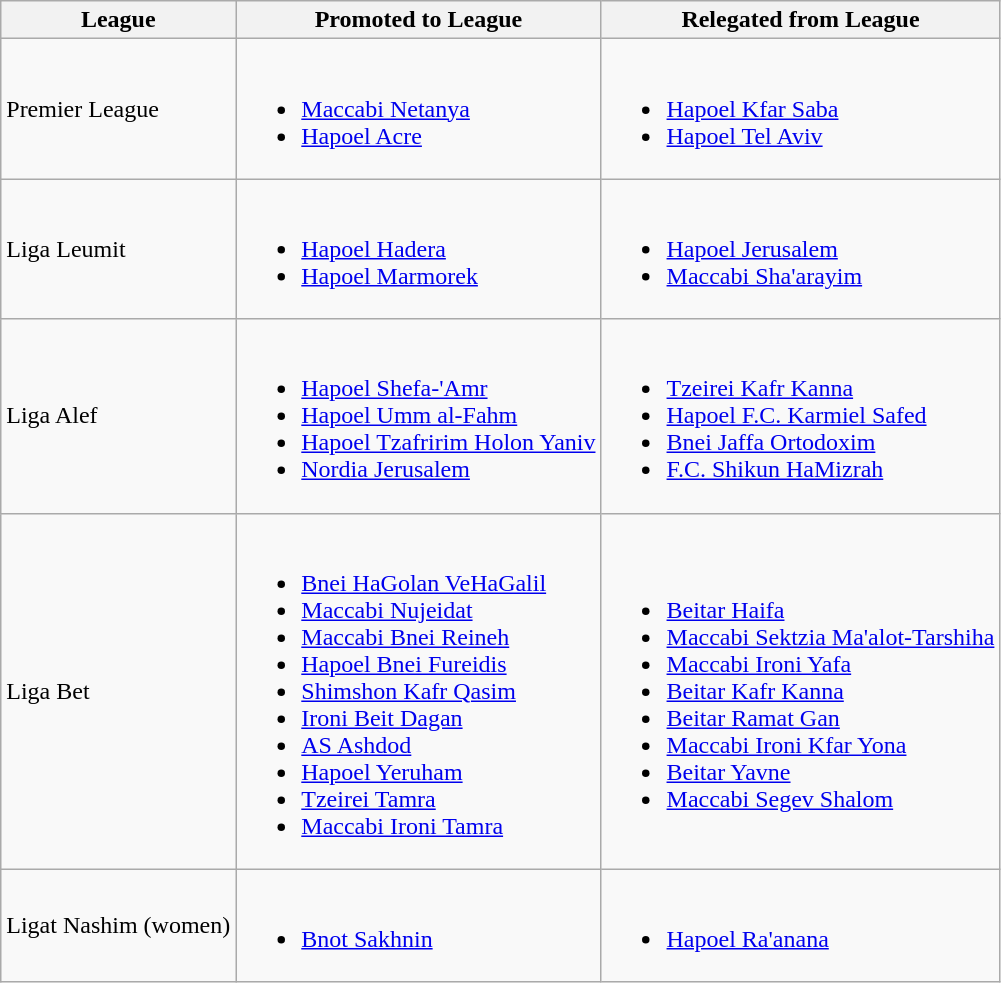<table class="wikitable">
<tr>
<th>League</th>
<th>Promoted to League</th>
<th>Relegated from League</th>
</tr>
<tr>
<td>Premier League</td>
<td><br><ul><li><a href='#'>Maccabi Netanya</a></li><li><a href='#'>Hapoel Acre</a></li></ul></td>
<td><br><ul><li><a href='#'>Hapoel Kfar Saba</a></li><li><a href='#'>Hapoel Tel Aviv</a></li></ul></td>
</tr>
<tr>
<td>Liga Leumit</td>
<td><br><ul><li><a href='#'>Hapoel Hadera</a></li><li><a href='#'>Hapoel Marmorek</a></li></ul></td>
<td><br><ul><li><a href='#'>Hapoel Jerusalem</a></li><li><a href='#'>Maccabi Sha'arayim</a></li></ul></td>
</tr>
<tr>
<td>Liga Alef</td>
<td><br><ul><li><a href='#'>Hapoel Shefa-'Amr</a></li><li><a href='#'>Hapoel Umm al-Fahm</a></li><li><a href='#'>Hapoel Tzafririm Holon Yaniv</a></li><li><a href='#'>Nordia Jerusalem</a></li></ul></td>
<td><br><ul><li><a href='#'>Tzeirei Kafr Kanna</a></li><li><a href='#'>Hapoel F.C. Karmiel Safed</a></li><li><a href='#'>Bnei Jaffa Ortodoxim</a></li><li><a href='#'>F.C. Shikun HaMizrah</a></li></ul></td>
</tr>
<tr>
<td>Liga Bet</td>
<td><br><ul><li><a href='#'>Bnei HaGolan VeHaGalil</a></li><li><a href='#'>Maccabi Nujeidat</a></li><li><a href='#'>Maccabi Bnei Reineh</a></li><li><a href='#'>Hapoel Bnei Fureidis</a></li><li><a href='#'>Shimshon Kafr Qasim</a></li><li><a href='#'>Ironi Beit Dagan</a></li><li><a href='#'>AS Ashdod</a></li><li><a href='#'>Hapoel Yeruham</a></li><li><a href='#'>Tzeirei Tamra</a> </li><li><a href='#'>Maccabi Ironi Tamra</a> </li></ul></td>
<td><br><ul><li><a href='#'>Beitar Haifa</a></li><li><a href='#'>Maccabi Sektzia Ma'alot-Tarshiha</a></li><li><a href='#'>Maccabi Ironi Yafa</a></li><li><a href='#'>Beitar Kafr Kanna</a></li><li><a href='#'>Beitar Ramat Gan</a></li><li><a href='#'>Maccabi Ironi Kfar Yona</a></li><li><a href='#'>Beitar Yavne</a></li><li><a href='#'>Maccabi Segev Shalom</a></li></ul></td>
</tr>
<tr>
<td>Ligat Nashim (women)</td>
<td><br><ul><li><a href='#'>Bnot Sakhnin</a></li></ul></td>
<td><br><ul><li><a href='#'>Hapoel Ra'anana</a></li></ul></td>
</tr>
</table>
